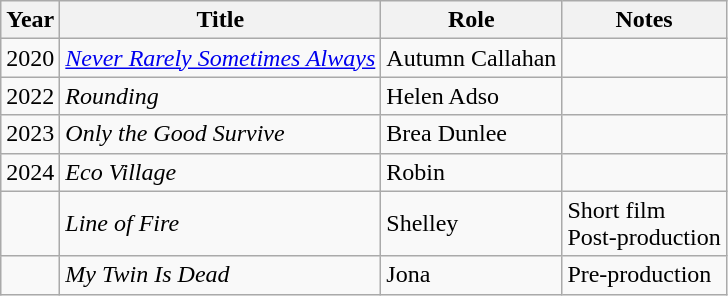<table class="wikitable sortable">
<tr>
<th>Year</th>
<th>Title</th>
<th>Role</th>
<th class="unsortable">Notes</th>
</tr>
<tr>
<td>2020</td>
<td><em><a href='#'>Never Rarely Sometimes Always</a></em></td>
<td>Autumn Callahan</td>
<td></td>
</tr>
<tr>
<td>2022</td>
<td><em>Rounding</em></td>
<td>Helen Adso</td>
<td></td>
</tr>
<tr>
<td>2023</td>
<td><em>Only the Good Survive</em></td>
<td>Brea Dunlee</td>
<td></td>
</tr>
<tr>
<td>2024</td>
<td><em>Eco Village</em></td>
<td>Robin</td>
<td></td>
</tr>
<tr>
<td></td>
<td><em>Line of Fire</em></td>
<td>Shelley</td>
<td>Short film<br>Post-production</td>
</tr>
<tr>
<td></td>
<td><em>My Twin Is Dead</em></td>
<td>Jona</td>
<td>Pre-production</td>
</tr>
</table>
